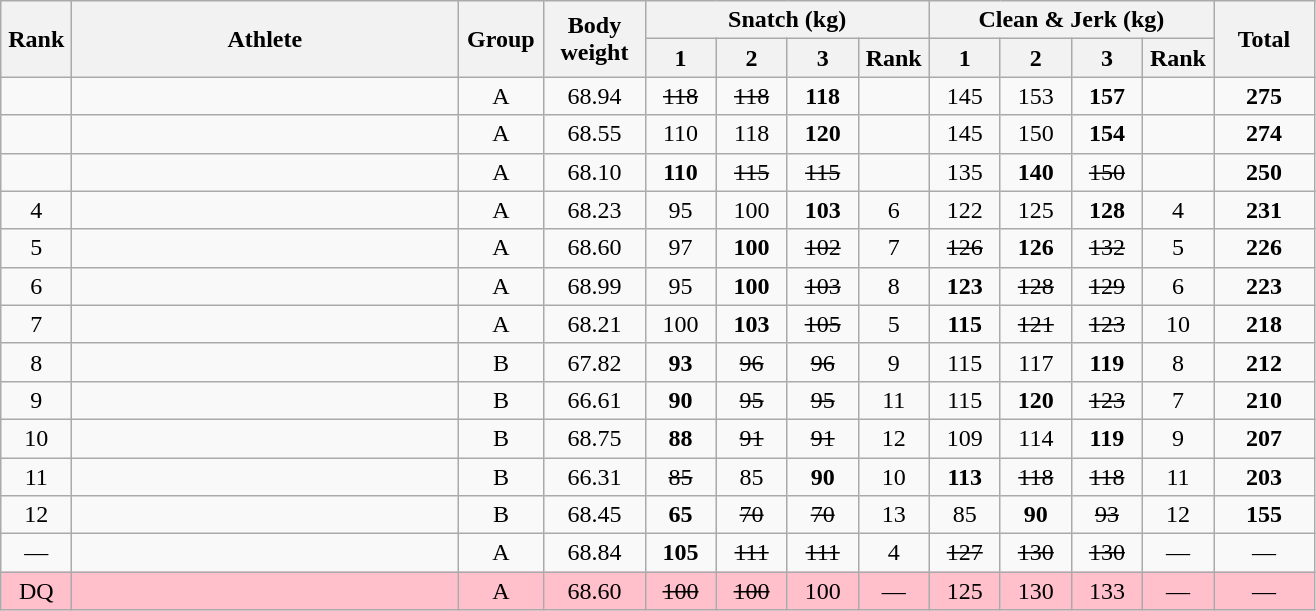<table class = "wikitable" style="text-align:center;">
<tr>
<th rowspan=2 width=40>Rank</th>
<th rowspan=2 width=250>Athlete</th>
<th rowspan=2 width=50>Group</th>
<th rowspan=2 width=60>Body weight</th>
<th colspan=4>Snatch (kg)</th>
<th colspan=4>Clean & Jerk (kg)</th>
<th rowspan=2 width=60>Total</th>
</tr>
<tr>
<th width=40>1</th>
<th width=40>2</th>
<th width=40>3</th>
<th width=40>Rank</th>
<th width=40>1</th>
<th width=40>2</th>
<th width=40>3</th>
<th width=40>Rank</th>
</tr>
<tr>
<td></td>
<td align=left></td>
<td>A</td>
<td>68.94</td>
<td><s>118 </s></td>
<td><s>118 </s></td>
<td><strong>118</strong></td>
<td></td>
<td>145</td>
<td>153</td>
<td><strong>157</strong></td>
<td></td>
<td><strong>275</strong></td>
</tr>
<tr>
<td></td>
<td align=left></td>
<td>A</td>
<td>68.55</td>
<td>110</td>
<td>118</td>
<td><strong>120</strong></td>
<td></td>
<td>145</td>
<td>150</td>
<td><strong>154</strong></td>
<td></td>
<td><strong>274</strong></td>
</tr>
<tr>
<td></td>
<td align=left></td>
<td>A</td>
<td>68.10</td>
<td><strong>110</strong></td>
<td><s>115 </s></td>
<td><s>115 </s></td>
<td></td>
<td>135</td>
<td><strong>140</strong></td>
<td><s>150 </s></td>
<td></td>
<td><strong>250</strong></td>
</tr>
<tr>
<td>4</td>
<td align=left></td>
<td>A</td>
<td>68.23</td>
<td>95</td>
<td>100</td>
<td><strong>103</strong></td>
<td>6</td>
<td>122</td>
<td>125</td>
<td><strong>128</strong></td>
<td>4</td>
<td><strong>231</strong></td>
</tr>
<tr>
<td>5</td>
<td align=left></td>
<td>A</td>
<td>68.60</td>
<td>97</td>
<td><strong>100</strong></td>
<td><s>102 </s></td>
<td>7</td>
<td><s>126 </s></td>
<td><strong>126</strong></td>
<td><s>132 </s></td>
<td>5</td>
<td><strong>226</strong></td>
</tr>
<tr>
<td>6</td>
<td align=left></td>
<td>A</td>
<td>68.99</td>
<td>95</td>
<td><strong>100</strong></td>
<td><s>103 </s></td>
<td>8</td>
<td><strong>123</strong></td>
<td><s>128 </s></td>
<td><s>129 </s></td>
<td>6</td>
<td><strong>223</strong></td>
</tr>
<tr>
<td>7</td>
<td align=left></td>
<td>A</td>
<td>68.21</td>
<td>100</td>
<td><strong>103</strong></td>
<td><s>105 </s></td>
<td>5</td>
<td><strong>115</strong></td>
<td><s>121 </s></td>
<td><s>123 </s></td>
<td>10</td>
<td><strong>218</strong></td>
</tr>
<tr>
<td>8</td>
<td align=left></td>
<td>B</td>
<td>67.82</td>
<td><strong>93</strong></td>
<td><s>96 </s></td>
<td><s>96 </s></td>
<td>9</td>
<td>115</td>
<td>117</td>
<td><strong>119</strong></td>
<td>8</td>
<td><strong>212</strong></td>
</tr>
<tr>
<td>9</td>
<td align=left></td>
<td>B</td>
<td>66.61</td>
<td><strong>90</strong></td>
<td><s>95 </s></td>
<td><s>95 </s></td>
<td>11</td>
<td>115</td>
<td><strong>120</strong></td>
<td><s>123 </s></td>
<td>7</td>
<td><strong>210</strong></td>
</tr>
<tr>
<td>10</td>
<td align=left></td>
<td>B</td>
<td>68.75</td>
<td><strong>88</strong></td>
<td><s>91 </s></td>
<td><s>91 </s></td>
<td>12</td>
<td>109</td>
<td>114</td>
<td><strong>119</strong></td>
<td>9</td>
<td><strong>207</strong></td>
</tr>
<tr>
<td>11</td>
<td align=left></td>
<td>B</td>
<td>66.31</td>
<td><s>85 </s></td>
<td>85</td>
<td><strong>90</strong></td>
<td>10</td>
<td><strong>113</strong></td>
<td><s>118 </s></td>
<td><s>118 </s></td>
<td>11</td>
<td><strong>203</strong></td>
</tr>
<tr>
<td>12</td>
<td align=left></td>
<td>B</td>
<td>68.45</td>
<td><strong>65</strong></td>
<td><s>70 </s></td>
<td><s>70 </s></td>
<td>13</td>
<td>85</td>
<td><strong>90</strong></td>
<td><s>93 </s></td>
<td>12</td>
<td><strong>155</strong></td>
</tr>
<tr>
<td>—</td>
<td align=left></td>
<td>A</td>
<td>68.84</td>
<td><strong>105</strong></td>
<td><s>111 </s></td>
<td><s>111 </s></td>
<td>4</td>
<td><s>127 </s></td>
<td><s>130 </s></td>
<td><s>130 </s></td>
<td>—</td>
<td>—</td>
</tr>
<tr bgcolor=pink>
<td>DQ</td>
<td align=left></td>
<td>A</td>
<td>68.60</td>
<td><s>100 </s></td>
<td><s>100 </s></td>
<td>100</td>
<td>—</td>
<td>125</td>
<td>130</td>
<td>133</td>
<td>—</td>
<td>—</td>
</tr>
</table>
